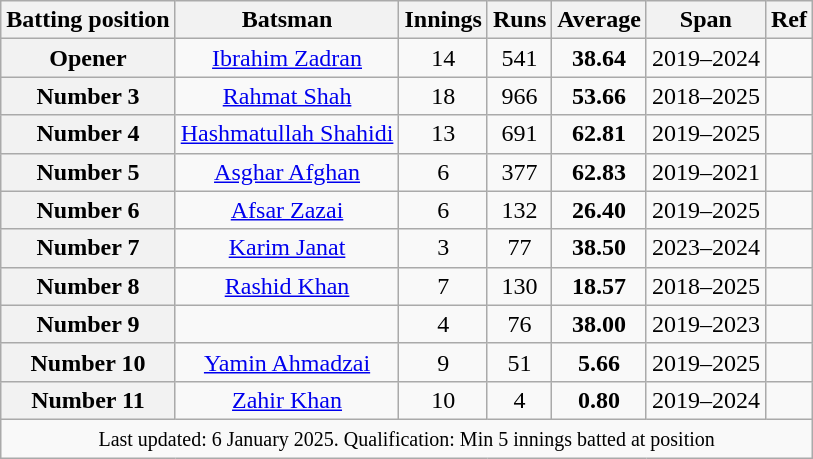<table class="wikitable sortable" style="text-align:center;">
<tr>
<th scope="col">Batting position</th>
<th scope="col">Batsman</th>
<th scope="col">Innings</th>
<th scope="col">Runs</th>
<th scope="col">Average</th>
<th scope="col">Span</th>
<th scope="col">Ref</th>
</tr>
<tr>
<th scope="row">Opener</th>
<td><a href='#'>Ibrahim Zadran</a></td>
<td>14</td>
<td>541</td>
<td><strong>38.64</strong></td>
<td>2019–2024</td>
<td></td>
</tr>
<tr>
<th scope="row">Number 3</th>
<td><a href='#'>Rahmat Shah</a></td>
<td>18</td>
<td>966</td>
<td><strong>53.66</strong></td>
<td>2018–2025</td>
<td></td>
</tr>
<tr>
<th scope="row">Number 4</th>
<td><a href='#'>Hashmatullah Shahidi</a></td>
<td>13</td>
<td>691</td>
<td><strong>62.81</strong></td>
<td>2019–2025</td>
<td></td>
</tr>
<tr>
<th scope="row">Number 5</th>
<td><a href='#'>Asghar Afghan</a></td>
<td>6</td>
<td>377</td>
<td><strong>62.83</strong></td>
<td>2019–2021</td>
<td></td>
</tr>
<tr>
<th scope="row">Number 6</th>
<td><a href='#'>Afsar Zazai</a></td>
<td>6</td>
<td>132</td>
<td><strong>26.40</strong></td>
<td>2019–2025</td>
<td></td>
</tr>
<tr>
<th scope="row">Number 7</th>
<td><a href='#'>Karim Janat</a></td>
<td>3</td>
<td>77</td>
<td><strong>38.50</strong></td>
<td>2023–2024</td>
<td></td>
</tr>
<tr>
<th scope="row">Number 8</th>
<td><a href='#'>Rashid Khan</a></td>
<td>7</td>
<td>130</td>
<td><strong>18.57</strong></td>
<td>2018–2025</td>
<td></td>
</tr>
<tr>
<th scope="row">Number 9</th>
<td></td>
<td>4</td>
<td>76</td>
<td><strong>38.00</strong></td>
<td>2019–2023</td>
<td></td>
</tr>
<tr>
<th scope="row">Number 10</th>
<td><a href='#'>Yamin Ahmadzai</a></td>
<td>9</td>
<td>51</td>
<td><strong>5.66</strong></td>
<td>2019–2025</td>
<td></td>
</tr>
<tr>
<th scope="row">Number 11</th>
<td><a href='#'>Zahir Khan</a></td>
<td>10</td>
<td>4</td>
<td><strong>0.80</strong></td>
<td>2019–2024</td>
<td></td>
</tr>
<tr>
<td colspan=7><small>Last updated: 6 January 2025. Qualification: Min 5 innings batted at position</small></td>
</tr>
</table>
